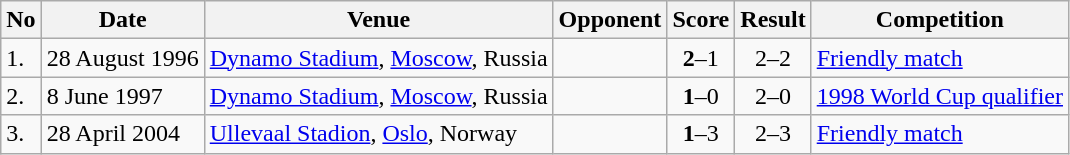<table class="wikitable" style="font-size:100%;">
<tr>
<th>No</th>
<th>Date</th>
<th>Venue</th>
<th>Opponent</th>
<th>Score</th>
<th>Result</th>
<th>Competition</th>
</tr>
<tr>
<td>1.</td>
<td>28 August 1996</td>
<td><a href='#'> Dynamo Stadium</a>, <a href='#'>Moscow</a>, Russia</td>
<td></td>
<td align=center><strong>2</strong>–1</td>
<td align=center>2–2</td>
<td><a href='#'> Friendly match</a></td>
</tr>
<tr>
<td>2.</td>
<td>8 June 1997</td>
<td><a href='#'> Dynamo Stadium</a>, <a href='#'>Moscow</a>, Russia</td>
<td></td>
<td align=center><strong>1</strong>–0</td>
<td align=center>2–0</td>
<td><a href='#'> 1998 World Cup qualifier</a></td>
</tr>
<tr>
<td>3.</td>
<td>28 April 2004</td>
<td><a href='#'>Ullevaal Stadion</a>, <a href='#'>Oslo</a>, Norway</td>
<td></td>
<td align=center><strong>1</strong>–3</td>
<td align=center>2–3</td>
<td><a href='#'> Friendly match</a></td>
</tr>
</table>
